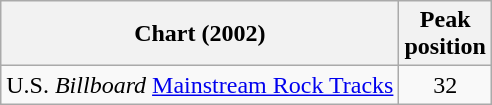<table class="wikitable sortable">
<tr>
<th>Chart (2002)</th>
<th>Peak<br> position</th>
</tr>
<tr>
<td align="left">U.S. <em>Billboard</em> <a href='#'>Mainstream Rock Tracks</a></td>
<td align="center">32</td>
</tr>
</table>
